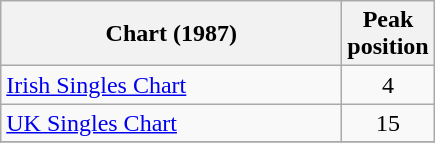<table class="wikitable sortable">
<tr>
<th align="left" width="220">Chart (1987)</th>
<th align="center">Peak<br>position</th>
</tr>
<tr>
<td align="left"><a href='#'>Irish Singles Chart</a></td>
<td align="center">4</td>
</tr>
<tr>
<td align="left"><a href='#'>UK Singles Chart</a></td>
<td align="center">15</td>
</tr>
<tr>
</tr>
</table>
